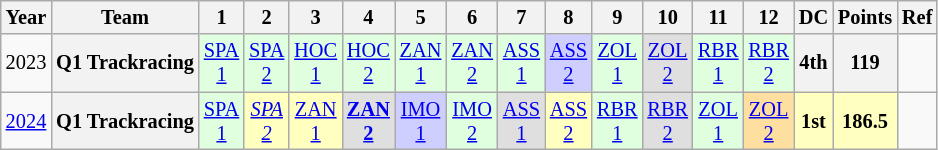<table class="wikitable" style="text-align:center; font-size:85%">
<tr>
<th>Year</th>
<th>Team</th>
<th>1</th>
<th>2</th>
<th>3</th>
<th>4</th>
<th>5</th>
<th>6</th>
<th>7</th>
<th>8</th>
<th>9</th>
<th>10</th>
<th>11</th>
<th>12</th>
<th>DC</th>
<th>Points</th>
<th>Ref</th>
</tr>
<tr>
<td>2023</td>
<th>Q1 Trackracing</th>
<td style="background:#DFFFDF;"><a href='#'>SPA<br>1</a><br></td>
<td style="background:#DFFFDF;"><a href='#'>SPA<br>2</a><br></td>
<td style="background:#DFFFDF;"><a href='#'>HOC<br>1</a><br></td>
<td style="background:#DFFFDF;"><a href='#'>HOC<br>2</a><br></td>
<td style="background:#DFFFDF;"><a href='#'>ZAN<br>1</a><br></td>
<td style="background:#DFFFDF;"><a href='#'>ZAN<br>2</a><br></td>
<td style="background:#DFFFDF;"><a href='#'>ASS<br>1</a><br></td>
<td style="background:#CFCFFF;"><a href='#'>ASS<br>2</a><br></td>
<td style="background:#DFFFDF;"><a href='#'>ZOL<br>1</a><br></td>
<td style="background:#DFDFDF;"><a href='#'>ZOL<br>2</a><br></td>
<td style="background:#DFFFDF;"><a href='#'>RBR<br>1</a><br></td>
<td style="background:#DFFFDF;"><a href='#'>RBR<br>2</a><br></td>
<th>4th</th>
<th>119</th>
<td></td>
</tr>
<tr>
<td><a href='#'>2024</a></td>
<th>Q1 Trackracing</th>
<td style="background:#DFFFDF;"><a href='#'>SPA<br>1</a><br></td>
<td style="background:#FFFFBF;"><em><a href='#'>SPA<br>2</a></em><br></td>
<td style="background:#FFFFBF;"><a href='#'>ZAN<br>1</a><br></td>
<td style="background:#DFDFDF;"><strong><a href='#'>ZAN<br>2</a></strong><br></td>
<td style="background:#CFCFFF;"><a href='#'>IMO<br>1</a><br></td>
<td style="background:#DFFFDF;"><a href='#'>IMO<br>2</a><br></td>
<td style="background:#DFDFDF;"><a href='#'>ASS<br>1</a><br></td>
<td style="background:#FFFFBF;"><a href='#'>ASS<br>2</a><br></td>
<td style="background:#DFFFDF;"><a href='#'>RBR<br>1</a><br></td>
<td style="background:#DFDFDF;"><a href='#'>RBR<br>2</a><br></td>
<td style="background:#DFFFDF;"><a href='#'>ZOL<br>1</a><br></td>
<td style="background:#FFDF9F;"><a href='#'>ZOL<br>2</a><br></td>
<th style="background:#FFFFBF;">1st</th>
<th style="background:#FFFFBF;">186.5</th>
<td></td>
</tr>
</table>
